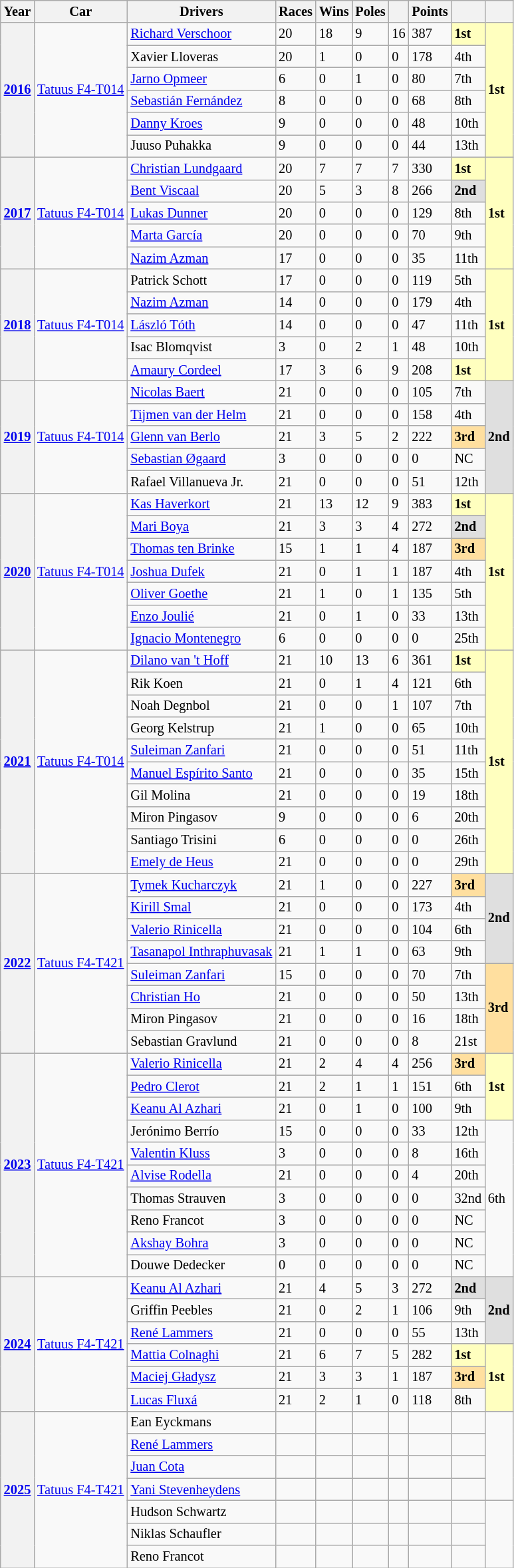<table class="wikitable" style="font-size:85%">
<tr>
<th>Year</th>
<th>Car</th>
<th>Drivers</th>
<th>Races</th>
<th>Wins</th>
<th>Poles</th>
<th></th>
<th>Points</th>
<th></th>
<th></th>
</tr>
<tr>
<th rowspan=6><a href='#'>2016</a></th>
<td rowspan=6><a href='#'>Tatuus F4-T014</a></td>
<td> <a href='#'>Richard Verschoor</a></td>
<td>20</td>
<td>18</td>
<td>9</td>
<td>16</td>
<td>387</td>
<td style="background:#FFFFBF;"><strong>1st</strong></td>
<td style="background:#FFFFBF;" rowspan=6><strong>1st</strong></td>
</tr>
<tr>
<td> Xavier Lloveras</td>
<td>20</td>
<td>1</td>
<td>0</td>
<td>0</td>
<td>178</td>
<td>4th</td>
</tr>
<tr>
<td> <a href='#'>Jarno Opmeer</a></td>
<td>6</td>
<td>0</td>
<td>1</td>
<td>0</td>
<td>80</td>
<td>7th</td>
</tr>
<tr>
<td> <a href='#'>Sebastián Fernández</a></td>
<td>8</td>
<td>0</td>
<td>0</td>
<td>0</td>
<td>68</td>
<td>8th</td>
</tr>
<tr>
<td> <a href='#'>Danny Kroes</a></td>
<td>9</td>
<td>0</td>
<td>0</td>
<td>0</td>
<td>48</td>
<td>10th</td>
</tr>
<tr>
<td> Juuso Puhakka</td>
<td>9</td>
<td>0</td>
<td>0</td>
<td>0</td>
<td>44</td>
<td>13th</td>
</tr>
<tr>
<th rowspan=5><a href='#'>2017</a></th>
<td rowspan=5><a href='#'>Tatuus F4-T014</a></td>
<td> <a href='#'>Christian Lundgaard</a></td>
<td>20</td>
<td>7</td>
<td>7</td>
<td>7</td>
<td>330</td>
<td style="background:#FFFFBF;"><strong>1st</strong></td>
<td style="background:#FFFFBF;" rowspan=5><strong>1st</strong></td>
</tr>
<tr>
<td> <a href='#'>Bent Viscaal</a></td>
<td>20</td>
<td>5</td>
<td>3</td>
<td>8</td>
<td>266</td>
<td style="background:#DFDFDF;"><strong>2nd</strong></td>
</tr>
<tr>
<td> <a href='#'>Lukas Dunner</a></td>
<td>20</td>
<td>0</td>
<td>0</td>
<td>0</td>
<td>129</td>
<td>8th</td>
</tr>
<tr>
<td> <a href='#'>Marta García</a></td>
<td>20</td>
<td>0</td>
<td>0</td>
<td>0</td>
<td>70</td>
<td>9th</td>
</tr>
<tr>
<td> <a href='#'>Nazim Azman</a></td>
<td>17</td>
<td>0</td>
<td>0</td>
<td>0</td>
<td>35</td>
<td>11th</td>
</tr>
<tr>
<th rowspan=5><a href='#'>2018</a></th>
<td rowspan=5><a href='#'>Tatuus F4-T014</a></td>
<td> Patrick Schott</td>
<td>17</td>
<td>0</td>
<td>0</td>
<td>0</td>
<td>119</td>
<td>5th</td>
<td style="background:#FFFFBF;" rowspan=5><strong>1st</strong></td>
</tr>
<tr>
<td> <a href='#'>Nazim Azman</a></td>
<td>14</td>
<td>0</td>
<td>0</td>
<td>0</td>
<td>179</td>
<td>4th</td>
</tr>
<tr>
<td> <a href='#'>László Tóth</a></td>
<td>14</td>
<td>0</td>
<td>0</td>
<td>0</td>
<td>47</td>
<td>11th</td>
</tr>
<tr>
<td> Isac Blomqvist</td>
<td>3</td>
<td>0</td>
<td>2</td>
<td>1</td>
<td>48</td>
<td>10th</td>
</tr>
<tr>
<td> <a href='#'>Amaury Cordeel</a></td>
<td>17</td>
<td>3</td>
<td>6</td>
<td>9</td>
<td>208</td>
<td style="background:#FFFFBF;"><strong>1st</strong></td>
</tr>
<tr>
<th rowspan=5><a href='#'>2019</a></th>
<td rowspan=5><a href='#'>Tatuus F4-T014</a></td>
<td> <a href='#'>Nicolas Baert</a></td>
<td>21</td>
<td>0</td>
<td>0</td>
<td>0</td>
<td>105</td>
<td>7th</td>
<td rowspan=5 style="background:#DFDFDF;"><strong>2nd</strong></td>
</tr>
<tr>
<td> <a href='#'>Tijmen van der Helm</a></td>
<td>21</td>
<td>0</td>
<td>0</td>
<td>0</td>
<td>158</td>
<td>4th</td>
</tr>
<tr>
<td> <a href='#'>Glenn van Berlo</a></td>
<td>21</td>
<td>3</td>
<td>5</td>
<td>2</td>
<td>222</td>
<td style="background:#FFDF9F;"><strong>3rd</strong></td>
</tr>
<tr>
<td> <a href='#'>Sebastian Øgaard</a></td>
<td>3</td>
<td>0</td>
<td>0</td>
<td>0</td>
<td>0</td>
<td>NC</td>
</tr>
<tr>
<td> Rafael Villanueva Jr.</td>
<td>21</td>
<td>0</td>
<td>0</td>
<td>0</td>
<td>51</td>
<td>12th</td>
</tr>
<tr>
<th rowspan=7><a href='#'>2020</a></th>
<td rowspan=7><a href='#'>Tatuus F4-T014</a></td>
<td> <a href='#'>Kas Haverkort</a></td>
<td>21</td>
<td>13</td>
<td>12</td>
<td>9</td>
<td>383</td>
<td style="background:#FFFFBF;"><strong>1st</strong></td>
<td style="background:#FFFFBF;" rowspan=7><strong>1st</strong></td>
</tr>
<tr>
<td> <a href='#'>Mari Boya</a></td>
<td>21</td>
<td>3</td>
<td>3</td>
<td>4</td>
<td>272</td>
<td style="background:#DFDFDF;"><strong>2nd</strong></td>
</tr>
<tr>
<td> <a href='#'>Thomas ten Brinke</a></td>
<td>15</td>
<td>1</td>
<td>1</td>
<td>4</td>
<td>187</td>
<td style="background:#FFDF9F;"><strong>3rd</strong></td>
</tr>
<tr>
<td> <a href='#'>Joshua Dufek</a></td>
<td>21</td>
<td>0</td>
<td>1</td>
<td>1</td>
<td>187</td>
<td>4th</td>
</tr>
<tr>
<td> <a href='#'>Oliver Goethe</a></td>
<td>21</td>
<td>1</td>
<td>0</td>
<td>1</td>
<td>135</td>
<td>5th</td>
</tr>
<tr>
<td> <a href='#'>Enzo Joulié</a></td>
<td>21</td>
<td>0</td>
<td>1</td>
<td>0</td>
<td>33</td>
<td>13th</td>
</tr>
<tr>
<td> <a href='#'>Ignacio Montenegro</a></td>
<td>6</td>
<td>0</td>
<td>0</td>
<td>0</td>
<td>0</td>
<td>25th</td>
</tr>
<tr>
<th rowspan="10"><a href='#'>2021</a></th>
<td rowspan="10"><a href='#'>Tatuus F4-T014</a></td>
<td> <a href='#'>Dilano van 't Hoff</a></td>
<td>21</td>
<td>10</td>
<td>13</td>
<td>6</td>
<td>361</td>
<td style="background:#FFFFBF;"><strong>1st</strong></td>
<td rowspan="10" style="background:#FFFFBF;"><strong>1st</strong></td>
</tr>
<tr>
<td> Rik Koen</td>
<td>21</td>
<td>0</td>
<td>1</td>
<td>4</td>
<td>121</td>
<td>6th</td>
</tr>
<tr>
<td> Noah Degnbol</td>
<td>21</td>
<td>0</td>
<td>0</td>
<td>1</td>
<td>107</td>
<td>7th</td>
</tr>
<tr>
<td> Georg Kelstrup</td>
<td>21</td>
<td>1</td>
<td>0</td>
<td>0</td>
<td>65</td>
<td>10th</td>
</tr>
<tr>
<td> <a href='#'>Suleiman Zanfari</a></td>
<td>21</td>
<td>0</td>
<td>0</td>
<td>0</td>
<td>51</td>
<td>11th</td>
</tr>
<tr>
<td> <a href='#'>Manuel Espírito Santo</a></td>
<td>21</td>
<td>0</td>
<td>0</td>
<td>0</td>
<td>35</td>
<td>15th</td>
</tr>
<tr>
<td> Gil Molina</td>
<td>21</td>
<td>0</td>
<td>0</td>
<td>0</td>
<td>19</td>
<td>18th</td>
</tr>
<tr>
<td> Miron Pingasov</td>
<td>9</td>
<td>0</td>
<td>0</td>
<td>0</td>
<td>6</td>
<td>20th</td>
</tr>
<tr>
<td> Santiago Trisini</td>
<td>6</td>
<td>0</td>
<td>0</td>
<td>0</td>
<td>0</td>
<td>26th</td>
</tr>
<tr>
<td> <a href='#'>Emely de Heus</a></td>
<td>21</td>
<td>0</td>
<td>0</td>
<td>0</td>
<td>0</td>
<td>29th</td>
</tr>
<tr>
<th rowspan="8"><a href='#'>2022</a></th>
<td rowspan="8"><a href='#'>Tatuus F4-T421</a></td>
<td> <a href='#'>Tymek Kucharczyk</a></td>
<td>21</td>
<td>1</td>
<td>0</td>
<td>0</td>
<td>227</td>
<td style="background:#FFDF9F;"><strong>3rd</strong></td>
<td rowspan="4" style="background:#DFDFDF;"><strong>2nd</strong></td>
</tr>
<tr>
<td> <a href='#'>Kirill Smal</a></td>
<td>21</td>
<td>0</td>
<td>0</td>
<td>0</td>
<td>173</td>
<td>4th</td>
</tr>
<tr>
<td> <a href='#'>Valerio Rinicella</a></td>
<td>21</td>
<td>0</td>
<td>0</td>
<td>0</td>
<td>104</td>
<td>6th</td>
</tr>
<tr>
<td> <a href='#'>Tasanapol Inthraphuvasak</a></td>
<td>21</td>
<td>1</td>
<td>1</td>
<td>0</td>
<td>63</td>
<td>9th</td>
</tr>
<tr>
<td> <a href='#'>Suleiman Zanfari</a></td>
<td>15</td>
<td>0</td>
<td>0</td>
<td>0</td>
<td>70</td>
<td>7th</td>
<td rowspan="4" style="background:#FFDF9F;"><strong>3rd</strong></td>
</tr>
<tr>
<td> <a href='#'>Christian Ho</a></td>
<td>21</td>
<td>0</td>
<td>0</td>
<td>0</td>
<td>50</td>
<td>13th</td>
</tr>
<tr>
<td> Miron Pingasov</td>
<td>21</td>
<td>0</td>
<td>0</td>
<td>0</td>
<td>16</td>
<td>18th</td>
</tr>
<tr>
<td> Sebastian Gravlund</td>
<td>21</td>
<td>0</td>
<td>0</td>
<td>0</td>
<td>8</td>
<td>21st</td>
</tr>
<tr>
<th rowspan="10"><a href='#'>2023</a></th>
<td rowspan="10"><a href='#'>Tatuus F4-T421</a></td>
<td> <a href='#'>Valerio Rinicella</a></td>
<td>21</td>
<td>2</td>
<td>4</td>
<td>4</td>
<td>256</td>
<td style="background:#FFDF9F;"><strong>3rd</strong></td>
<td rowspan="3" style="background:#FFFFBF;"><strong>1st</strong></td>
</tr>
<tr>
<td> <a href='#'>Pedro Clerot</a></td>
<td>21</td>
<td>2</td>
<td>1</td>
<td>1</td>
<td>151</td>
<td>6th</td>
</tr>
<tr>
<td> <a href='#'>Keanu Al Azhari</a></td>
<td>21</td>
<td>0</td>
<td>1</td>
<td>0</td>
<td>100</td>
<td>9th</td>
</tr>
<tr>
<td> Jerónimo Berrío</td>
<td>15</td>
<td>0</td>
<td>0</td>
<td>0</td>
<td>33</td>
<td>12th</td>
<td rowspan="7">6th</td>
</tr>
<tr>
<td> <a href='#'>Valentin Kluss</a></td>
<td>3</td>
<td>0</td>
<td>0</td>
<td>0</td>
<td>8</td>
<td>16th</td>
</tr>
<tr>
<td> <a href='#'>Alvise Rodella</a></td>
<td>21</td>
<td>0</td>
<td>0</td>
<td>0</td>
<td>4</td>
<td>20th</td>
</tr>
<tr>
<td> Thomas Strauven</td>
<td>3</td>
<td>0</td>
<td>0</td>
<td>0</td>
<td>0</td>
<td>32nd</td>
</tr>
<tr>
<td> Reno Francot</td>
<td>3</td>
<td>0</td>
<td>0</td>
<td>0</td>
<td>0</td>
<td>NC</td>
</tr>
<tr>
<td> <a href='#'>Akshay Bohra</a></td>
<td>3</td>
<td>0</td>
<td>0</td>
<td>0</td>
<td>0</td>
<td>NC</td>
</tr>
<tr>
<td> Douwe Dedecker</td>
<td>0</td>
<td>0</td>
<td>0</td>
<td>0</td>
<td>0</td>
<td>NC</td>
</tr>
<tr>
<th rowspan="6"><a href='#'>2024</a></th>
<td rowspan="6"><a href='#'>Tatuus F4-T421</a></td>
<td> <a href='#'>Keanu Al Azhari</a></td>
<td>21</td>
<td>4</td>
<td>5</td>
<td>3</td>
<td>272</td>
<td style="background:#DFDFDF;"><strong>2nd</strong></td>
<td rowspan="3" style="background:#DFDFDF;"><strong>2nd</strong></td>
</tr>
<tr>
<td> Griffin Peebles</td>
<td>21</td>
<td>0</td>
<td>2</td>
<td>1</td>
<td>106</td>
<td>9th</td>
</tr>
<tr>
<td> <a href='#'>René Lammers</a></td>
<td>21</td>
<td>0</td>
<td>0</td>
<td>0</td>
<td>55</td>
<td>13th</td>
</tr>
<tr>
<td> <a href='#'>Mattia Colnaghi</a></td>
<td>21</td>
<td>6</td>
<td>7</td>
<td>5</td>
<td>282</td>
<td style="background:#FFFFBF;"><strong>1st</strong></td>
<td rowspan="3" style="background:#FFFFBF;"><strong>1st</strong></td>
</tr>
<tr>
<td> <a href='#'>Maciej Gładysz</a></td>
<td>21</td>
<td>3</td>
<td>3</td>
<td>1</td>
<td>187</td>
<td style="background:#FFDF9F;"><strong>3rd</strong></td>
</tr>
<tr>
<td> <a href='#'>Lucas Fluxá</a></td>
<td>21</td>
<td>2</td>
<td>1</td>
<td>0</td>
<td>118</td>
<td>8th</td>
</tr>
<tr>
<th rowspan="7"><a href='#'>2025</a></th>
<td rowspan="7"><a href='#'>Tatuus F4-T421</a></td>
<td> Ean Eyckmans</td>
<td></td>
<td></td>
<td></td>
<td></td>
<td></td>
<td></td>
<td rowspan="4"></td>
</tr>
<tr>
<td> <a href='#'>René Lammers</a></td>
<td></td>
<td></td>
<td></td>
<td></td>
<td></td>
<td></td>
</tr>
<tr>
<td> <a href='#'>Juan Cota</a></td>
<td></td>
<td></td>
<td></td>
<td></td>
<td></td>
<td></td>
</tr>
<tr>
<td> <a href='#'>Yani Stevenheydens</a></td>
<td></td>
<td></td>
<td></td>
<td></td>
<td></td>
<td></td>
</tr>
<tr>
<td> Hudson Schwartz</td>
<td></td>
<td></td>
<td></td>
<td></td>
<td></td>
<td></td>
<td rowspan="3"></td>
</tr>
<tr>
<td> Niklas Schaufler</td>
<td></td>
<td></td>
<td></td>
<td></td>
<td></td>
<td></td>
</tr>
<tr>
<td> Reno Francot</td>
<td></td>
<td></td>
<td></td>
<td></td>
<td></td>
<td></td>
</tr>
</table>
